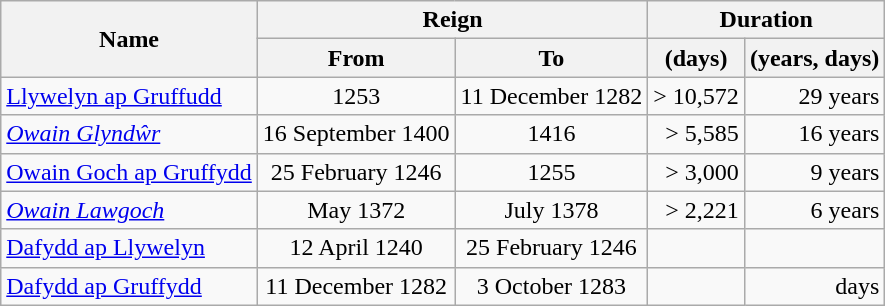<table class="wikitable" style="text-align:center">
<tr style="text-align:center">
<th rowspan=2>Name</th>
<th colspan=2>Reign</th>
<th colspan=2>Duration</th>
</tr>
<tr>
<th>From</th>
<th>To</th>
<th>(days)</th>
<th>(years, days)</th>
</tr>
<tr>
<td style="text-align:left"><a href='#'>Llywelyn ap Gruffudd</a></td>
<td>1253</td>
<td>11 December 1282</td>
<td style="text-align:right">> 10,572</td>
<td style="text-align:right"> 29 years</td>
</tr>
<tr>
<td style="text-align:left"><em><a href='#'>Owain Glyndŵr</a></em> </td>
<td>16 September 1400</td>
<td> 1416</td>
<td style="text-align:right">> 5,585</td>
<td style="text-align:right"> 16 years</td>
</tr>
<tr>
<td style="text-align:left"><a href='#'>Owain Goch ap Gruffydd</a></td>
<td>25 February 1246</td>
<td>1255</td>
<td style="text-align:right">> 3,000</td>
<td style="text-align:right"> 9 years</td>
</tr>
<tr>
<td style="text-align:left"><em><a href='#'>Owain Lawgoch</a></em> </td>
<td>May 1372</td>
<td>July 1378</td>
<td style="text-align:right">> 2,221</td>
<td style="text-align:right"> 6 years</td>
</tr>
<tr>
<td style="text-align:left"><a href='#'>Dafydd ap Llywelyn</a></td>
<td>12 April 1240</td>
<td>25 February 1246</td>
<td style="text-align:right"></td>
<td style="text-align:right"></td>
</tr>
<tr>
<td style="text-align:left"><a href='#'>Dafydd ap Gruffydd</a></td>
<td>11 December 1282</td>
<td>3 October 1283</td>
<td style="text-align:right"></td>
<td style="text-align:right"> days</td>
</tr>
</table>
